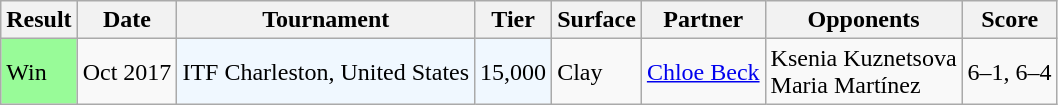<table class="wikitable">
<tr>
<th>Result</th>
<th>Date</th>
<th>Tournament</th>
<th>Tier</th>
<th>Surface</th>
<th>Partner</th>
<th>Opponents</th>
<th class="unsortable">Score</th>
</tr>
<tr>
<td bgcolor=98fb98>Win</td>
<td>Oct 2017</td>
<td bgcolor="#f0f8ff">ITF Charleston, United States</td>
<td bgcolor="#f0f8ff">15,000</td>
<td>Clay</td>
<td> <a href='#'>Chloe Beck</a></td>
<td> Ksenia Kuznetsova <br>  Maria Martínez</td>
<td>6–1, 6–4</td>
</tr>
</table>
